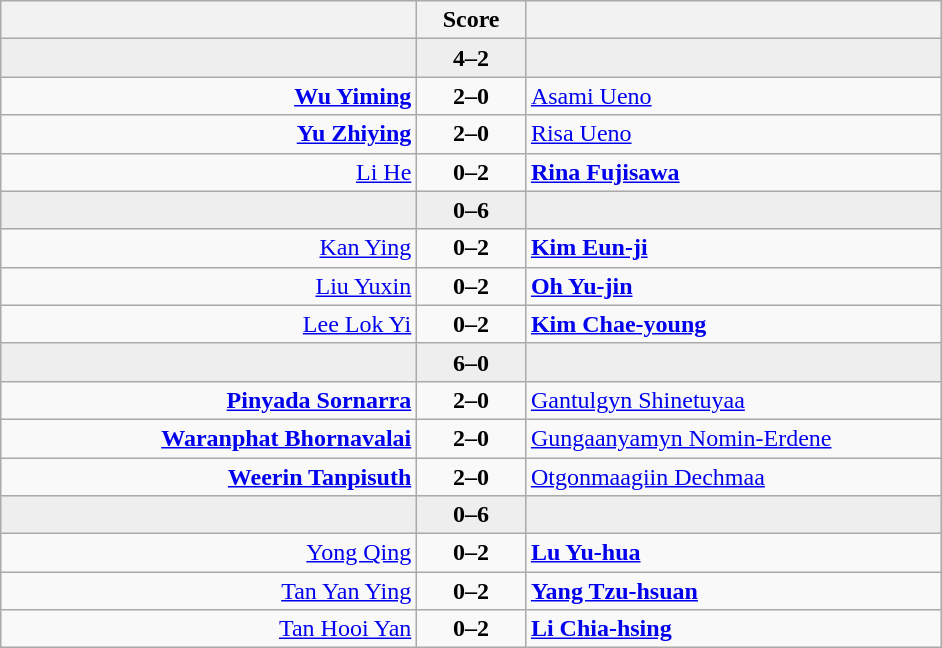<table class="wikitable" style="text-align: center;">
<tr>
<th align="right" width="270"></th>
<th width="65">Score</th>
<th align="left" width="270"></th>
</tr>
<tr bgcolor=eeeeee>
<td align=right><strong></strong></td>
<td align=center><strong>4–2</strong></td>
<td align=left></td>
</tr>
<tr>
<td align=right><strong><a href='#'>Wu Yiming</a></strong></td>
<td align=center><strong>2–0</strong></td>
<td align=left><a href='#'>Asami Ueno</a></td>
</tr>
<tr>
<td align=right><strong><a href='#'>Yu Zhiying</a></strong></td>
<td align=center><strong>2–0</strong></td>
<td align=left><a href='#'>Risa Ueno</a></td>
</tr>
<tr>
<td align=right><a href='#'>Li He</a></td>
<td align=center><strong>0–2</strong></td>
<td align=left><strong><a href='#'>Rina Fujisawa</a></strong></td>
</tr>
<tr bgcolor=eeeeee>
<td align=right></td>
<td align=center><strong>0–6</strong></td>
<td align=left><strong></strong></td>
</tr>
<tr>
<td align=right><a href='#'>Kan Ying</a></td>
<td align=center><strong>0–2</strong></td>
<td align=left><strong><a href='#'>Kim Eun-ji</a></strong></td>
</tr>
<tr>
<td align=right><a href='#'>Liu Yuxin</a></td>
<td align=center><strong>0–2</strong></td>
<td align=left><strong><a href='#'>Oh Yu-jin</a></strong></td>
</tr>
<tr>
<td align=right><a href='#'>Lee Lok Yi</a></td>
<td align=center><strong>0–2</strong></td>
<td align=left><strong><a href='#'>Kim Chae-young</a></strong></td>
</tr>
<tr bgcolor=eeeeee>
<td align=right><strong></strong></td>
<td align=center><strong>6–0</strong></td>
<td align=left></td>
</tr>
<tr>
<td align=right><strong><a href='#'>Pinyada Sornarra</a></strong></td>
<td align=center><strong>2–0</strong></td>
<td align=left><a href='#'>Gantulgyn Shinetuyaa</a></td>
</tr>
<tr>
<td align=right><strong><a href='#'>Waranphat Bhornavalai</a></strong></td>
<td align=center><strong>2–0</strong></td>
<td align=left><a href='#'>Gungaanyamyn Nomin-Erdene</a></td>
</tr>
<tr>
<td align=right><strong><a href='#'>Weerin Tanpisuth</a></strong></td>
<td align=center><strong>2–0</strong></td>
<td align=left><a href='#'>Otgonmaagiin Dechmaa</a></td>
</tr>
<tr bgcolor=eeeeee>
<td align=right></td>
<td align=center><strong>0–6</strong></td>
<td align=left><strong></strong></td>
</tr>
<tr>
<td align=right><a href='#'>Yong Qing</a></td>
<td align=center><strong>0–2</strong></td>
<td align=left><strong><a href='#'>Lu Yu-hua</a></strong></td>
</tr>
<tr>
<td align=right><a href='#'>Tan Yan Ying</a></td>
<td align=center><strong>0–2</strong></td>
<td align=left><strong><a href='#'>Yang Tzu-hsuan</a></strong></td>
</tr>
<tr>
<td align=right><a href='#'>Tan Hooi Yan</a></td>
<td align=center><strong>0–2</strong></td>
<td align=left><strong><a href='#'>Li Chia-hsing</a></strong></td>
</tr>
</table>
